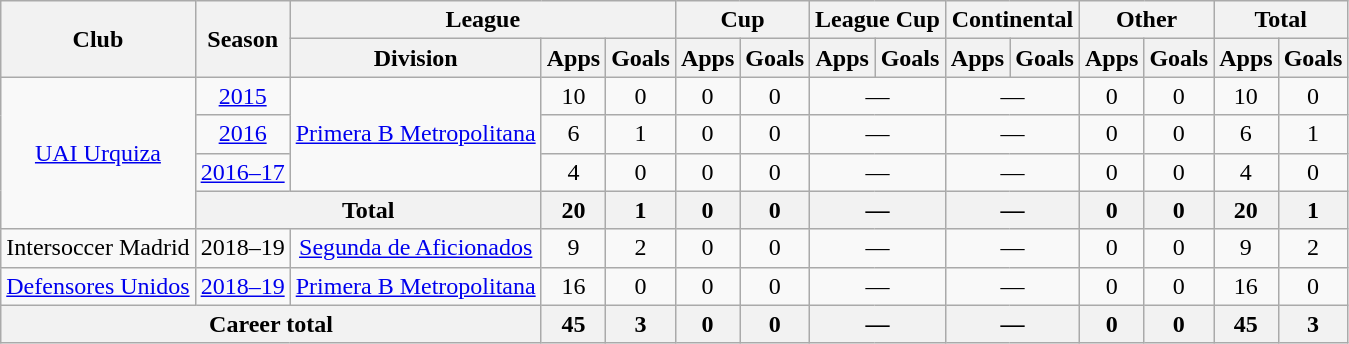<table class="wikitable" style="text-align:center">
<tr>
<th rowspan="2">Club</th>
<th rowspan="2">Season</th>
<th colspan="3">League</th>
<th colspan="2">Cup</th>
<th colspan="2">League Cup</th>
<th colspan="2">Continental</th>
<th colspan="2">Other</th>
<th colspan="2">Total</th>
</tr>
<tr>
<th>Division</th>
<th>Apps</th>
<th>Goals</th>
<th>Apps</th>
<th>Goals</th>
<th>Apps</th>
<th>Goals</th>
<th>Apps</th>
<th>Goals</th>
<th>Apps</th>
<th>Goals</th>
<th>Apps</th>
<th>Goals</th>
</tr>
<tr>
<td rowspan="4"><a href='#'>UAI Urquiza</a></td>
<td><a href='#'>2015</a></td>
<td rowspan="3"><a href='#'>Primera B Metropolitana</a></td>
<td>10</td>
<td>0</td>
<td>0</td>
<td>0</td>
<td colspan="2">—</td>
<td colspan="2">—</td>
<td>0</td>
<td>0</td>
<td>10</td>
<td>0</td>
</tr>
<tr>
<td><a href='#'>2016</a></td>
<td>6</td>
<td>1</td>
<td>0</td>
<td>0</td>
<td colspan="2">—</td>
<td colspan="2">—</td>
<td>0</td>
<td>0</td>
<td>6</td>
<td>1</td>
</tr>
<tr>
<td><a href='#'>2016–17</a></td>
<td>4</td>
<td>0</td>
<td>0</td>
<td>0</td>
<td colspan="2">—</td>
<td colspan="2">—</td>
<td>0</td>
<td>0</td>
<td>4</td>
<td>0</td>
</tr>
<tr>
<th colspan="2">Total</th>
<th>20</th>
<th>1</th>
<th>0</th>
<th>0</th>
<th colspan="2">—</th>
<th colspan="2">—</th>
<th>0</th>
<th>0</th>
<th>20</th>
<th>1</th>
</tr>
<tr>
<td rowspan="1">Intersoccer Madrid</td>
<td>2018–19</td>
<td rowspan="1"><a href='#'>Segunda de Aficionados</a></td>
<td>9</td>
<td>2</td>
<td>0</td>
<td>0</td>
<td colspan="2">—</td>
<td colspan="2">—</td>
<td>0</td>
<td>0</td>
<td>9</td>
<td>2</td>
</tr>
<tr>
<td rowspan="1"><a href='#'>Defensores Unidos</a></td>
<td><a href='#'>2018–19</a></td>
<td rowspan="1"><a href='#'>Primera B Metropolitana</a></td>
<td>16</td>
<td>0</td>
<td>0</td>
<td>0</td>
<td colspan="2">—</td>
<td colspan="2">—</td>
<td>0</td>
<td>0</td>
<td>16</td>
<td>0</td>
</tr>
<tr>
<th colspan="3">Career total</th>
<th>45</th>
<th>3</th>
<th>0</th>
<th>0</th>
<th colspan="2">—</th>
<th colspan="2">—</th>
<th>0</th>
<th>0</th>
<th>45</th>
<th>3</th>
</tr>
</table>
